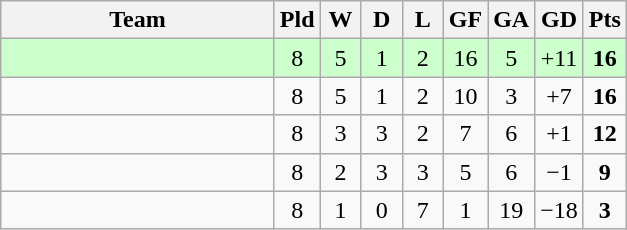<table class="wikitable" style="text-align: center;">
<tr>
<th width="175">Team</th>
<th width="20">Pld</th>
<th width="20">W</th>
<th width="20">D</th>
<th width="20">L</th>
<th width="20">GF</th>
<th width="20">GA</th>
<th width="20">GD</th>
<th width="20">Pts</th>
</tr>
<tr bgcolor="#ccffcc">
<td align="left"></td>
<td>8</td>
<td>5</td>
<td>1</td>
<td>2</td>
<td>16</td>
<td>5</td>
<td>+11</td>
<td><strong>16</strong></td>
</tr>
<tr>
<td align="left"></td>
<td>8</td>
<td>5</td>
<td>1</td>
<td>2</td>
<td>10</td>
<td>3</td>
<td>+7</td>
<td><strong>16</strong></td>
</tr>
<tr>
<td align="left"></td>
<td>8</td>
<td>3</td>
<td>3</td>
<td>2</td>
<td>7</td>
<td>6</td>
<td>+1</td>
<td><strong>12</strong></td>
</tr>
<tr>
<td align="left"></td>
<td>8</td>
<td>2</td>
<td>3</td>
<td>3</td>
<td>5</td>
<td>6</td>
<td>−1</td>
<td><strong>9</strong></td>
</tr>
<tr>
<td align="left"></td>
<td>8</td>
<td>1</td>
<td>0</td>
<td>7</td>
<td>1</td>
<td>19</td>
<td>−18</td>
<td><strong>3</strong></td>
</tr>
</table>
